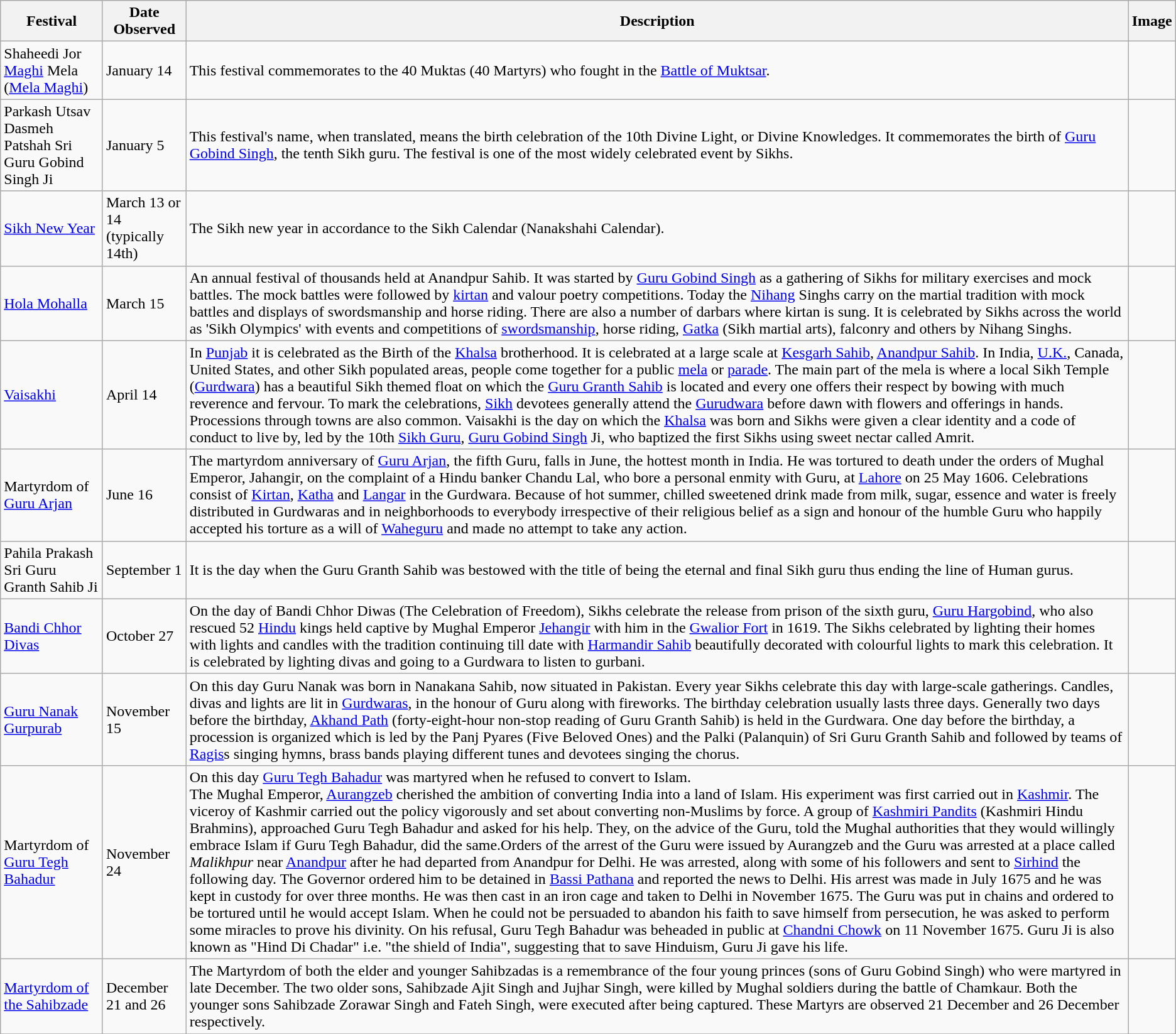<table class="wikitable sortable plainlinks">
<tr>
<th>Festival</th>
<th>Date Observed</th>
<th>Description</th>
<th>Image</th>
</tr>
<tr ->
<td>Shaheedi Jor <a href='#'>Maghi</a> Mela (<a href='#'>Mela Maghi</a>)</td>
<td>January 14</td>
<td>This festival commemorates to the 40 Muktas (40 Martyrs) who fought in the <a href='#'>Battle of Muktsar</a>.</td>
<td></td>
</tr>
<tr - A girder>
<td>Parkash Utsav Dasmeh Patshah Sri Guru Gobind Singh Ji</td>
<td>January 5</td>
<td>This festival's name, when translated, means the birth celebration of the 10th Divine Light, or Divine Knowledges. It commemorates the birth of <a href='#'>Guru Gobind Singh</a>, the tenth Sikh guru. The festival is one of the most widely celebrated event by Sikhs.</td>
<td></td>
</tr>
<tr>
<td><a href='#'>Sikh New Year</a></td>
<td>March 13 or 14 (typically 14th)</td>
<td>The Sikh new year in accordance to the Sikh Calendar (Nanakshahi Calendar).</td>
<td></td>
</tr>
<tr - A gurdwara is the Sikh holy place.>
<td><a href='#'>Hola Mohalla</a></td>
<td>March 15</td>
<td>An annual festival of thousands held at Anandpur Sahib. It was started by <a href='#'>Guru Gobind Singh</a> as a gathering of Sikhs for military exercises and mock battles. The mock battles were followed by <a href='#'>kirtan</a> and valour poetry competitions. Today the <a href='#'>Nihang</a> Singhs carry on the martial tradition with mock battles and displays of swordsmanship and horse riding. There are also a number of darbars where kirtan is sung. It is celebrated by Sikhs across the world as 'Sikh Olympics' with events and competitions of <a href='#'>swordsmanship</a>, horse riding, <a href='#'>Gatka</a> (Sikh martial arts), falconry and others by Nihang Singhs.</td>
<td></td>
</tr>
<tr - simran>
<td><a href='#'>Vaisakhi</a></td>
<td>April 14</td>
<td>In <a href='#'>Punjab</a> it is celebrated as the Birth of the <a href='#'>Khalsa</a> brotherhood. It is celebrated at a large scale at <a href='#'>Kesgarh Sahib</a>, <a href='#'>Anandpur Sahib</a>. In India, <a href='#'>U.K.</a>, Canada, United States, and other Sikh populated areas, people come together for a public <a href='#'>mela</a> or <a href='#'>parade</a>. The main part of the mela is where a local Sikh Temple (<a href='#'>Gurdwara</a>) has a beautiful Sikh themed float on which the <a href='#'>Guru Granth Sahib</a> is located and every one offers their respect by bowing with much reverence and fervour. To mark the celebrations, <a href='#'>Sikh</a> devotees generally attend the <a href='#'>Gurudwara</a> before dawn with flowers and offerings in hands. Processions through towns are also common. Vaisakhi is the day on which the <a href='#'>Khalsa</a> was born and Sikhs were given a clear identity and a code of conduct to live by, led by the 10th <a href='#'>Sikh Guru</a>, <a href='#'>Guru Gobind Singh</a> Ji, who baptized the first Sikhs using sweet nectar called Amrit.</td>
<td></td>
</tr>
<tr ->
<td>Martyrdom of <a href='#'>Guru Arjan</a></td>
<td>June 16</td>
<td>The martyrdom anniversary of <a href='#'>Guru Arjan</a>, the fifth Guru, falls in June, the hottest month in India. He was tortured to death under the orders of Mughal Emperor, Jahangir, on the complaint of a Hindu banker Chandu Lal, who bore a personal enmity with Guru, at <a href='#'>Lahore</a> on 25 May 1606. Celebrations consist of <a href='#'>Kirtan</a>, <a href='#'>Katha</a> and <a href='#'>Langar</a> in the Gurdwara. Because of hot summer, chilled sweetened drink made from milk, sugar, essence and water is freely distributed in Gurdwaras and in neighborhoods to everybody irrespective of their religious belief as a sign and honour of the humble Guru who happily accepted his torture as a will of <a href='#'>Waheguru</a> and made no attempt to take any action.</td>
<td></td>
</tr>
<tr ->
<td>Pahila Prakash Sri Guru Granth Sahib Ji</td>
<td>September 1</td>
<td>It is the day when the Guru Granth Sahib was bestowed with the title of being the eternal and final Sikh guru thus ending the line of Human gurus.</td>
<td></td>
</tr>
<tr ->
<td><a href='#'>Bandi Chhor Divas</a></td>
<td>October 27</td>
<td>On the day of Bandi Chhor Diwas (The Celebration of Freedom), Sikhs celebrate the release from prison of the sixth guru, <a href='#'>Guru Hargobind</a>, who also rescued 52 <a href='#'>Hindu</a> kings held captive by Mughal Emperor <a href='#'>Jehangir</a> with him in the <a href='#'>Gwalior Fort</a> in 1619. The Sikhs celebrated by lighting their homes with lights and candles with the tradition continuing till date with <a href='#'>Harmandir Sahib</a> beautifully decorated with colourful lights to mark this celebration. It is celebrated by lighting divas and going to a Gurdwara to listen to gurbani.</td>
<td></td>
</tr>
<tr ->
<td><a href='#'>Guru Nanak Gurpurab</a></td>
<td>November 15</td>
<td>On this day Guru Nanak was born in Nanakana Sahib, now situated in Pakistan. Every year Sikhs celebrate this day with large-scale gatherings. Candles, divas and lights are lit in <a href='#'>Gurdwaras</a>, in the honour of Guru along with fireworks. The birthday celebration usually lasts three days. Generally two days before the birthday, <a href='#'>Akhand Path</a> (forty-eight-hour non-stop reading of Guru Granth Sahib) is held in the Gurdwara. One day before the birthday, a procession is organized which is led by the Panj Pyares (Five Beloved Ones) and the Palki (Palanquin) of Sri Guru Granth Sahib and followed by teams of <a href='#'>Ragis</a>s singing hymns, brass bands playing different tunes and devotees singing the chorus.</td>
<td></td>
</tr>
<tr ->
<td>Martyrdom of <a href='#'>Guru Tegh Bahadur</a></td>
<td>November 24</td>
<td>On this day <a href='#'>Guru Tegh Bahadur</a> was martyred when he refused to convert to Islam.<br>The Mughal Emperor, <a href='#'>Aurangzeb</a> cherished the ambition of converting India into a land of Islam.
His experiment was first carried out in <a href='#'>Kashmir</a>. The viceroy of Kashmir carried out the policy vigorously and set about converting non-Muslims by force.
A group of <a href='#'>Kashmiri Pandits</a> (Kashmiri Hindu Brahmins), approached Guru Tegh Bahadur and asked for his help. They, on the advice of the Guru, told the Mughal authorities that they would willingly embrace Islam if Guru Tegh Bahadur, did the same.Orders of the arrest of the Guru were issued by Aurangzeb and the Guru was arrested at a place called <em>Malikhpur</em> near <a href='#'>Anandpur</a> after he had departed from Anandpur for Delhi. He was arrested, along with some of his followers and sent to <a href='#'>Sirhind</a> the following day. The Governor ordered him to be detained in <a href='#'>Bassi Pathana</a> and reported the news to Delhi. His arrest was made in July 1675 and he was kept in custody for over three months. He was then cast in an iron cage and taken to Delhi in November 1675.
The Guru was put in chains and ordered to be tortured until he would accept Islam. When he could not be persuaded to abandon his faith to save himself from persecution, he was asked to perform some miracles to prove his divinity. On his refusal, Guru Tegh Bahadur was beheaded in public at <a href='#'>Chandni Chowk</a> on 11 November 1675. Guru Ji is also known as "Hind Di Chadar" i.e. "the shield of India", suggesting that to save Hinduism, Guru Ji gave his life.</td>
<td></td>
</tr>
<tr ->
<td><a href='#'>Martyrdom of the Sahibzade</a></td>
<td>December 21 and 26</td>
<td>The Martyrdom of both the elder and younger Sahibzadas is a remembrance of the four young princes (sons of Guru Gobind Singh) who were martyred in late December. The two older sons, Sahibzade Ajit Singh and Jujhar Singh, were killed by Mughal soldiers during the battle of Chamkaur. Both the younger sons Sahibzade Zorawar Singh and Fateh Singh, were executed after being captured. These Martyrs are observed 21 December and 26 December respectively.</td>
<td></td>
</tr>
<tr ->
</tr>
</table>
